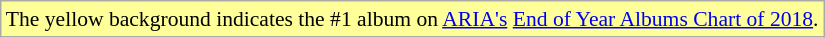<table class="wikitable" style="font-size:90%;">
<tr>
<td style="background-color:#FFFF99">The yellow background indicates the #1 album on <a href='#'>ARIA's</a> <a href='#'>End of Year Albums Chart of 2018</a>.</td>
</tr>
</table>
